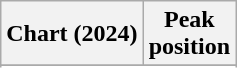<table class="wikitable sortable plainrowheaders" style="text-align:center">
<tr>
<th scope="col">Chart (2024)</th>
<th scope="col">Peak<br>position</th>
</tr>
<tr>
</tr>
<tr>
</tr>
</table>
